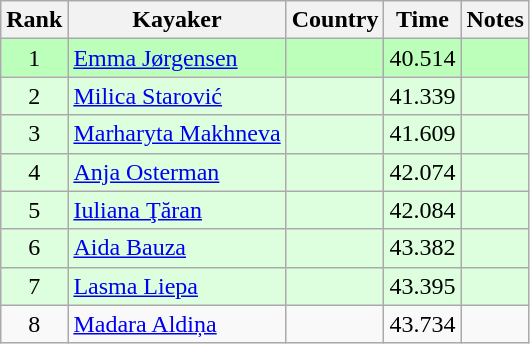<table class="wikitable" style="text-align:center">
<tr>
<th>Rank</th>
<th>Kayaker</th>
<th>Country</th>
<th>Time</th>
<th>Notes</th>
</tr>
<tr bgcolor=bbffbb>
<td>1</td>
<td align="left"><a href='#'>Emma Jørgensen</a></td>
<td align="left"></td>
<td>40.514</td>
<td></td>
</tr>
<tr bgcolor=ddffdd>
<td>2</td>
<td align="left"><a href='#'>Milica Starović</a></td>
<td align="left"></td>
<td>41.339</td>
<td></td>
</tr>
<tr bgcolor=ddffdd>
<td>3</td>
<td align="left"><a href='#'>Marharyta Makhneva</a></td>
<td align="left"></td>
<td>41.609</td>
<td></td>
</tr>
<tr bgcolor=ddffdd>
<td>4</td>
<td align="left"><a href='#'>Anja Osterman</a></td>
<td align="left"></td>
<td>42.074</td>
<td></td>
</tr>
<tr bgcolor=ddffdd>
<td>5</td>
<td align="left"><a href='#'>Iuliana Ţăran</a></td>
<td align="left"></td>
<td>42.084</td>
<td></td>
</tr>
<tr bgcolor=ddffdd>
<td>6</td>
<td align="left"><a href='#'>Aida Bauza</a></td>
<td align="left"></td>
<td>43.382</td>
<td></td>
</tr>
<tr bgcolor=ddffdd>
<td>7</td>
<td align="left"><a href='#'>Lasma Liepa</a></td>
<td align="left"></td>
<td>43.395</td>
<td></td>
</tr>
<tr>
<td>8</td>
<td align="left"><a href='#'>Madara Aldiņa</a></td>
<td align="left"></td>
<td>43.734</td>
<td></td>
</tr>
</table>
